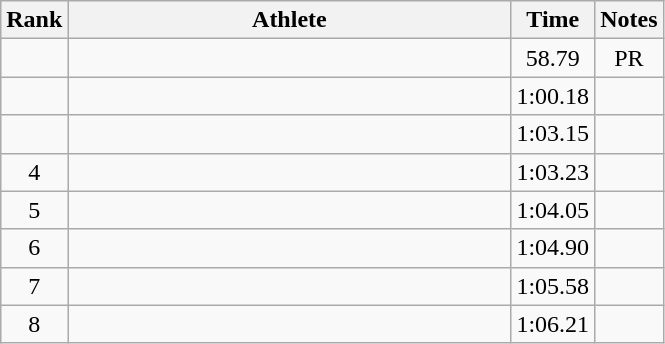<table class="wikitable" style="text-align:center">
<tr>
<th>Rank</th>
<th Style="width:18em">Athlete</th>
<th>Time</th>
<th>Notes</th>
</tr>
<tr>
<td></td>
<td style="text-align:left"></td>
<td>58.79</td>
<td>PR</td>
</tr>
<tr>
<td></td>
<td style="text-align:left"></td>
<td>1:00.18</td>
<td></td>
</tr>
<tr>
<td></td>
<td style="text-align:left"></td>
<td>1:03.15</td>
<td></td>
</tr>
<tr>
<td>4</td>
<td style="text-align:left"></td>
<td>1:03.23</td>
<td></td>
</tr>
<tr>
<td>5</td>
<td style="text-align:left"></td>
<td>1:04.05</td>
<td></td>
</tr>
<tr>
<td>6</td>
<td style="text-align:left"></td>
<td>1:04.90</td>
<td></td>
</tr>
<tr>
<td>7</td>
<td style="text-align:left"></td>
<td>1:05.58</td>
<td></td>
</tr>
<tr>
<td>8</td>
<td style="text-align:left"></td>
<td>1:06.21</td>
<td></td>
</tr>
</table>
